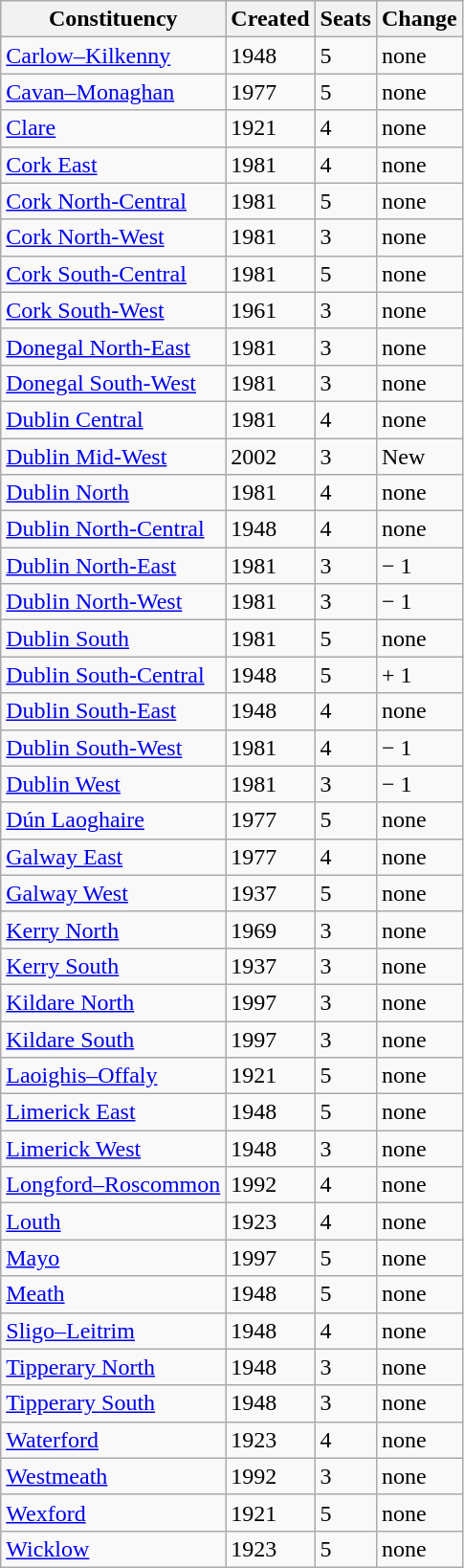<table class="wikitable">
<tr>
<th>Constituency</th>
<th>Created</th>
<th>Seats</th>
<th>Change</th>
</tr>
<tr>
<td><a href='#'>Carlow–Kilkenny</a></td>
<td>1948</td>
<td>5</td>
<td>none</td>
</tr>
<tr>
<td><a href='#'>Cavan–Monaghan</a></td>
<td>1977</td>
<td>5</td>
<td>none</td>
</tr>
<tr>
<td><a href='#'>Clare</a></td>
<td>1921</td>
<td>4</td>
<td>none</td>
</tr>
<tr>
<td><a href='#'>Cork East</a></td>
<td>1981</td>
<td>4</td>
<td>none</td>
</tr>
<tr>
<td><a href='#'>Cork North-Central</a></td>
<td>1981</td>
<td>5</td>
<td>none</td>
</tr>
<tr>
<td><a href='#'>Cork North-West</a></td>
<td>1981</td>
<td>3</td>
<td>none</td>
</tr>
<tr>
<td><a href='#'>Cork South-Central</a></td>
<td>1981</td>
<td>5</td>
<td>none</td>
</tr>
<tr>
<td><a href='#'>Cork South-West</a></td>
<td>1961</td>
<td>3</td>
<td>none</td>
</tr>
<tr>
<td><a href='#'>Donegal North-East</a></td>
<td>1981</td>
<td>3</td>
<td>none</td>
</tr>
<tr>
<td><a href='#'>Donegal South-West</a></td>
<td>1981</td>
<td>3</td>
<td>none</td>
</tr>
<tr>
<td><a href='#'>Dublin Central</a></td>
<td>1981</td>
<td>4</td>
<td>none</td>
</tr>
<tr>
<td><a href='#'>Dublin Mid-West</a></td>
<td>2002</td>
<td>3</td>
<td>New</td>
</tr>
<tr>
<td><a href='#'>Dublin North</a></td>
<td>1981</td>
<td>4</td>
<td>none</td>
</tr>
<tr>
<td><a href='#'>Dublin North-Central</a></td>
<td>1948</td>
<td>4</td>
<td>none</td>
</tr>
<tr>
<td><a href='#'>Dublin North-East</a></td>
<td>1981</td>
<td>3</td>
<td>− 1</td>
</tr>
<tr>
<td><a href='#'>Dublin North-West</a></td>
<td>1981</td>
<td>3</td>
<td>− 1</td>
</tr>
<tr>
<td><a href='#'>Dublin South</a></td>
<td>1981</td>
<td>5</td>
<td>none</td>
</tr>
<tr>
<td><a href='#'>Dublin South-Central</a></td>
<td>1948</td>
<td>5</td>
<td>+ 1</td>
</tr>
<tr>
<td><a href='#'>Dublin South-East</a></td>
<td>1948</td>
<td>4</td>
<td>none</td>
</tr>
<tr>
<td><a href='#'>Dublin South-West</a></td>
<td>1981</td>
<td>4</td>
<td>− 1</td>
</tr>
<tr>
<td><a href='#'>Dublin West</a></td>
<td>1981</td>
<td>3</td>
<td>− 1</td>
</tr>
<tr>
<td><a href='#'>Dún Laoghaire</a></td>
<td>1977</td>
<td>5</td>
<td>none</td>
</tr>
<tr>
<td><a href='#'>Galway East</a></td>
<td>1977</td>
<td>4</td>
<td>none</td>
</tr>
<tr>
<td><a href='#'>Galway West</a></td>
<td>1937</td>
<td>5</td>
<td>none</td>
</tr>
<tr>
<td><a href='#'>Kerry North</a></td>
<td>1969</td>
<td>3</td>
<td>none</td>
</tr>
<tr>
<td><a href='#'>Kerry South</a></td>
<td>1937</td>
<td>3</td>
<td>none</td>
</tr>
<tr>
<td><a href='#'>Kildare North</a></td>
<td>1997</td>
<td>3</td>
<td>none</td>
</tr>
<tr>
<td><a href='#'>Kildare South</a></td>
<td>1997</td>
<td>3</td>
<td>none</td>
</tr>
<tr>
<td><a href='#'>Laoighis–Offaly</a></td>
<td>1921</td>
<td>5</td>
<td>none</td>
</tr>
<tr>
<td><a href='#'>Limerick East</a></td>
<td>1948</td>
<td>5</td>
<td>none</td>
</tr>
<tr>
<td><a href='#'>Limerick West</a></td>
<td>1948</td>
<td>3</td>
<td>none</td>
</tr>
<tr>
<td><a href='#'>Longford–Roscommon</a></td>
<td>1992</td>
<td>4</td>
<td>none</td>
</tr>
<tr>
<td><a href='#'>Louth</a></td>
<td>1923</td>
<td>4</td>
<td>none</td>
</tr>
<tr>
<td><a href='#'>Mayo</a></td>
<td>1997</td>
<td>5</td>
<td>none</td>
</tr>
<tr>
<td><a href='#'>Meath</a></td>
<td>1948</td>
<td>5</td>
<td>none</td>
</tr>
<tr>
<td><a href='#'>Sligo–Leitrim</a></td>
<td>1948</td>
<td>4</td>
<td>none</td>
</tr>
<tr>
<td><a href='#'>Tipperary North</a></td>
<td>1948</td>
<td>3</td>
<td>none</td>
</tr>
<tr>
<td><a href='#'>Tipperary South</a></td>
<td>1948</td>
<td>3</td>
<td>none</td>
</tr>
<tr>
<td><a href='#'>Waterford</a></td>
<td>1923</td>
<td>4</td>
<td>none</td>
</tr>
<tr>
<td><a href='#'>Westmeath</a></td>
<td>1992</td>
<td>3</td>
<td>none</td>
</tr>
<tr>
<td><a href='#'>Wexford</a></td>
<td>1921</td>
<td>5</td>
<td>none</td>
</tr>
<tr>
<td><a href='#'>Wicklow</a></td>
<td>1923</td>
<td>5</td>
<td>none</td>
</tr>
</table>
